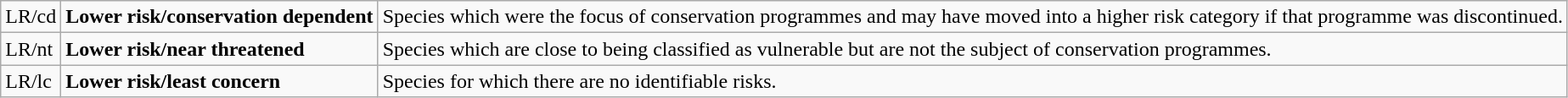<table class="wikitable" style="text-align:left">
<tr>
<td>LR/cd</td>
<td><strong>Lower risk/conservation dependent</strong></td>
<td>Species which were the focus of conservation programmes and may have moved into a higher risk category if that programme was discontinued.</td>
</tr>
<tr>
<td>LR/nt</td>
<td><strong>Lower risk/near threatened</strong></td>
<td>Species which are close to being classified as vulnerable but are not the subject of conservation programmes.</td>
</tr>
<tr>
<td>LR/lc</td>
<td><strong>Lower risk/least concern</strong></td>
<td>Species for which there are no identifiable risks.</td>
</tr>
</table>
